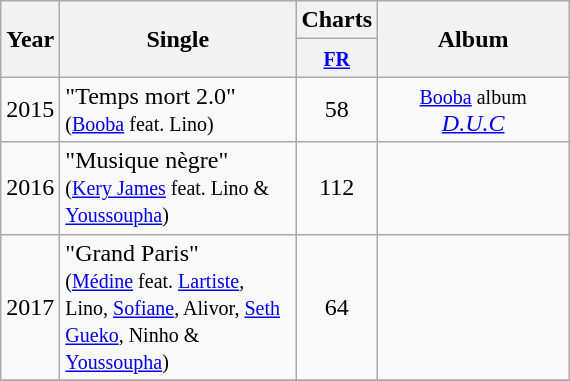<table class="wikitable">
<tr>
<th align="center" rowspan="2" width="10">Year</th>
<th align="left" rowspan="2" width="150">Single</th>
<th align="center" colspan="1">Charts</th>
<th align="left" rowspan="2" width="120">Album</th>
</tr>
<tr>
<th width="20"><small><a href='#'>FR</a></small><br></th>
</tr>
<tr>
<td>2015</td>
<td>"Temps mort 2.0" <br><small>(<a href='#'>Booba</a> feat. Lino)</small></td>
<td align="center">58</td>
<td align="center"><small><a href='#'>Booba</a> album</small><br><em><a href='#'>D.U.C</a></em></td>
</tr>
<tr>
<td>2016</td>
<td>"Musique nègre" <br><small>(<a href='#'>Kery James</a> feat. Lino & <a href='#'>Youssoupha</a>)</small></td>
<td align="center">112</td>
<td align="center"></td>
</tr>
<tr>
<td>2017</td>
<td>"Grand Paris"<br><small>(<a href='#'>Médine</a> feat. <a href='#'>Lartiste</a>, Lino, <a href='#'>Sofiane</a>, Alivor, <a href='#'>Seth Gueko</a>, Ninho & <a href='#'>Youssoupha</a>)</small></td>
<td align="center">64<br></td>
<td align="center"></td>
</tr>
<tr>
</tr>
</table>
